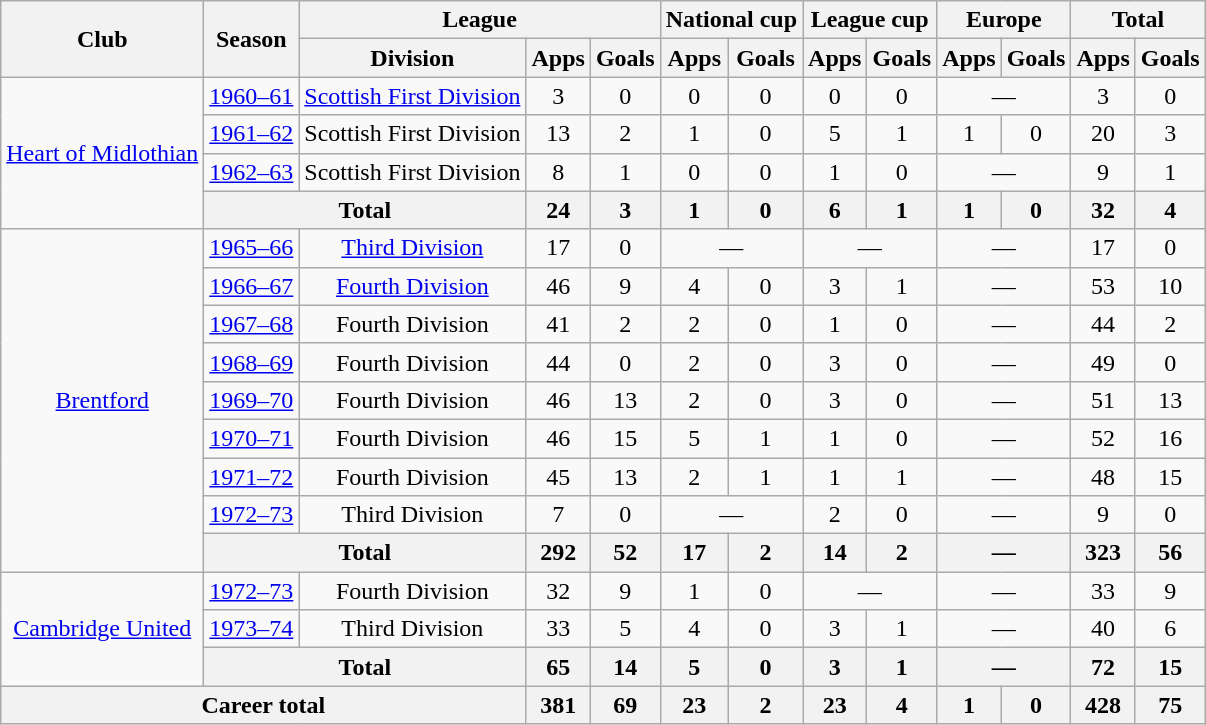<table class="wikitable" style="text-align: center;">
<tr>
<th rowspan="2">Club</th>
<th rowspan="2">Season</th>
<th colspan="3">League</th>
<th colspan="2">National cup</th>
<th colspan="2">League cup</th>
<th colspan="2">Europe</th>
<th colspan="2">Total</th>
</tr>
<tr>
<th>Division</th>
<th>Apps</th>
<th>Goals</th>
<th>Apps</th>
<th>Goals</th>
<th>Apps</th>
<th>Goals</th>
<th>Apps</th>
<th>Goals</th>
<th>Apps</th>
<th>Goals</th>
</tr>
<tr>
<td rowspan="4"><a href='#'>Heart of Midlothian</a></td>
<td><a href='#'>1960–61</a></td>
<td><a href='#'>Scottish First Division</a></td>
<td>3</td>
<td>0</td>
<td>0</td>
<td>0</td>
<td>0</td>
<td>0</td>
<td colspan="2">—</td>
<td>3</td>
<td>0</td>
</tr>
<tr>
<td><a href='#'>1961–62</a></td>
<td>Scottish First Division</td>
<td>13</td>
<td>2</td>
<td>1</td>
<td>0</td>
<td>5</td>
<td>1</td>
<td>1</td>
<td>0</td>
<td>20</td>
<td>3</td>
</tr>
<tr>
<td><a href='#'>1962–63</a></td>
<td>Scottish First Division</td>
<td>8</td>
<td>1</td>
<td>0</td>
<td>0</td>
<td>1</td>
<td>0</td>
<td colspan="2">—</td>
<td>9</td>
<td>1</td>
</tr>
<tr>
<th colspan="2">Total</th>
<th>24</th>
<th>3</th>
<th>1</th>
<th>0</th>
<th>6</th>
<th>1</th>
<th>1</th>
<th>0</th>
<th>32</th>
<th>4</th>
</tr>
<tr>
<td rowspan="9"><a href='#'>Brentford</a></td>
<td><a href='#'>1965–66</a></td>
<td><a href='#'>Third Division</a></td>
<td>17</td>
<td>0</td>
<td colspan="2">—</td>
<td colspan="2">—</td>
<td colspan="2">—</td>
<td>17</td>
<td>0</td>
</tr>
<tr>
<td><a href='#'>1966–67</a></td>
<td><a href='#'>Fourth Division</a></td>
<td>46</td>
<td>9</td>
<td>4</td>
<td>0</td>
<td>3</td>
<td>1</td>
<td colspan="2">—</td>
<td>53</td>
<td>10</td>
</tr>
<tr>
<td><a href='#'>1967–68</a></td>
<td>Fourth Division</td>
<td>41</td>
<td>2</td>
<td>2</td>
<td>0</td>
<td>1</td>
<td>0</td>
<td colspan="2">—</td>
<td>44</td>
<td>2</td>
</tr>
<tr>
<td><a href='#'>1968–69</a></td>
<td>Fourth Division</td>
<td>44</td>
<td>0</td>
<td>2</td>
<td>0</td>
<td>3</td>
<td>0</td>
<td colspan="2">—</td>
<td>49</td>
<td>0</td>
</tr>
<tr>
<td><a href='#'>1969–70</a></td>
<td>Fourth Division</td>
<td>46</td>
<td>13</td>
<td>2</td>
<td>0</td>
<td>3</td>
<td>0</td>
<td colspan="2">—</td>
<td>51</td>
<td>13</td>
</tr>
<tr>
<td><a href='#'>1970–71</a></td>
<td>Fourth Division</td>
<td>46</td>
<td>15</td>
<td>5</td>
<td>1</td>
<td>1</td>
<td>0</td>
<td colspan="2">—</td>
<td>52</td>
<td>16</td>
</tr>
<tr>
<td><a href='#'>1971–72</a></td>
<td>Fourth Division</td>
<td>45</td>
<td>13</td>
<td>2</td>
<td>1</td>
<td>1</td>
<td>1</td>
<td colspan="2">—</td>
<td>48</td>
<td>15</td>
</tr>
<tr>
<td><a href='#'>1972–73</a></td>
<td>Third Division</td>
<td>7</td>
<td>0</td>
<td colspan="2">—</td>
<td>2</td>
<td>0</td>
<td colspan="2">—</td>
<td>9</td>
<td>0</td>
</tr>
<tr>
<th colspan="2">Total</th>
<th>292</th>
<th>52</th>
<th>17</th>
<th>2</th>
<th>14</th>
<th>2</th>
<th colspan="2">—</th>
<th>323</th>
<th>56</th>
</tr>
<tr>
<td rowspan="3"><a href='#'>Cambridge United</a></td>
<td><a href='#'>1972–73</a></td>
<td>Fourth Division</td>
<td>32</td>
<td>9</td>
<td>1</td>
<td>0</td>
<td colspan="2">—</td>
<td colspan="2">—</td>
<td>33</td>
<td>9</td>
</tr>
<tr>
<td><a href='#'>1973–74</a></td>
<td>Third Division</td>
<td>33</td>
<td>5</td>
<td>4</td>
<td>0</td>
<td>3</td>
<td>1</td>
<td colspan="2">—</td>
<td>40</td>
<td>6</td>
</tr>
<tr>
<th colspan="2">Total</th>
<th>65</th>
<th>14</th>
<th>5</th>
<th>0</th>
<th>3</th>
<th>1</th>
<th colspan="2">—</th>
<th>72</th>
<th>15</th>
</tr>
<tr>
<th colspan="3">Career total</th>
<th>381</th>
<th>69</th>
<th>23</th>
<th>2</th>
<th>23</th>
<th>4</th>
<th>1</th>
<th>0</th>
<th>428</th>
<th>75</th>
</tr>
</table>
